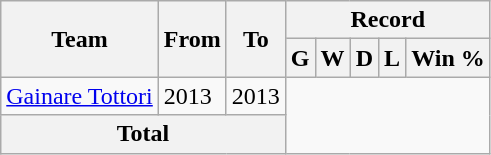<table class="wikitable" style="text-align: center">
<tr>
<th rowspan="2">Team</th>
<th rowspan="2">From</th>
<th rowspan="2">To</th>
<th colspan="5">Record</th>
</tr>
<tr>
<th>G</th>
<th>W</th>
<th>D</th>
<th>L</th>
<th>Win %</th>
</tr>
<tr>
<td align="left"><a href='#'>Gainare Tottori</a></td>
<td align="left">2013</td>
<td align="left">2013<br></td>
</tr>
<tr>
<th colspan="3">Total<br></th>
</tr>
</table>
